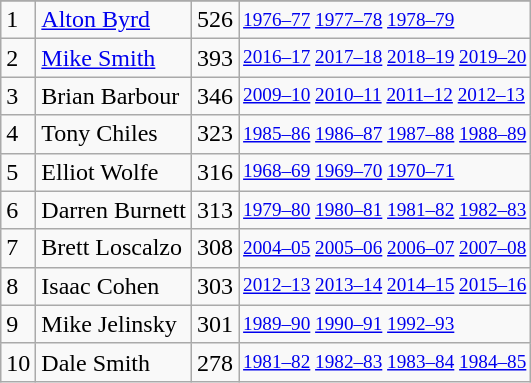<table class="wikitable">
<tr>
</tr>
<tr>
<td>1</td>
<td><a href='#'>Alton Byrd</a></td>
<td>526</td>
<td style="font-size:80%;"><a href='#'>1976–77</a> <a href='#'>1977–78</a> <a href='#'>1978–79</a></td>
</tr>
<tr>
<td>2</td>
<td><a href='#'>Mike Smith</a></td>
<td>393</td>
<td style="font-size:80%;"><a href='#'>2016–17</a> <a href='#'>2017–18</a> <a href='#'>2018–19</a> <a href='#'>2019–20</a></td>
</tr>
<tr>
<td>3</td>
<td>Brian Barbour</td>
<td>346</td>
<td style="font-size:80%;"><a href='#'>2009–10</a> <a href='#'>2010–11</a> <a href='#'>2011–12</a> <a href='#'>2012–13</a></td>
</tr>
<tr>
<td>4</td>
<td>Tony Chiles</td>
<td>323</td>
<td style="font-size:80%;"><a href='#'>1985–86</a> <a href='#'>1986–87</a> <a href='#'>1987–88</a> <a href='#'>1988–89</a></td>
</tr>
<tr>
<td>5</td>
<td>Elliot Wolfe</td>
<td>316</td>
<td style="font-size:80%;"><a href='#'>1968–69</a> <a href='#'>1969–70</a> <a href='#'>1970–71</a></td>
</tr>
<tr>
<td>6</td>
<td>Darren Burnett</td>
<td>313</td>
<td style="font-size:80%;"><a href='#'>1979–80</a> <a href='#'>1980–81</a> <a href='#'>1981–82</a> <a href='#'>1982–83</a></td>
</tr>
<tr>
<td>7</td>
<td>Brett Loscalzo</td>
<td>308</td>
<td style="font-size:80%;"><a href='#'>2004–05</a> <a href='#'>2005–06</a> <a href='#'>2006–07</a> <a href='#'>2007–08</a></td>
</tr>
<tr>
<td>8</td>
<td>Isaac Cohen</td>
<td>303</td>
<td style="font-size:80%;"><a href='#'>2012–13</a> <a href='#'>2013–14</a> <a href='#'>2014–15</a> <a href='#'>2015–16</a></td>
</tr>
<tr>
<td>9</td>
<td>Mike Jelinsky</td>
<td>301</td>
<td style="font-size:80%;"><a href='#'>1989–90</a> <a href='#'>1990–91</a> <a href='#'>1992–93</a></td>
</tr>
<tr>
<td>10</td>
<td>Dale Smith</td>
<td>278</td>
<td style="font-size:80%;"><a href='#'>1981–82</a> <a href='#'>1982–83</a> <a href='#'>1983–84</a> <a href='#'>1984–85</a></td>
</tr>
</table>
